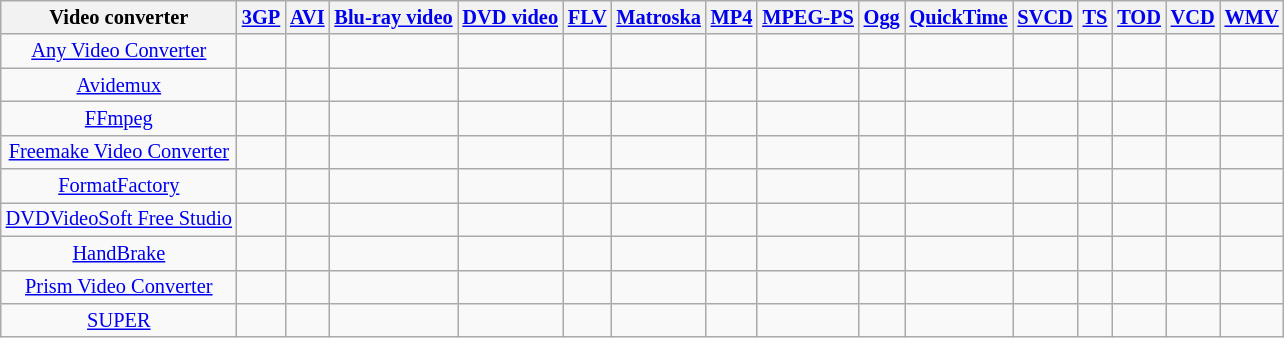<table style="font-size: 85%; text-align: center;" class="wikitable sortable sort-under">
<tr>
<th>Video converter</th>
<th><a href='#'>3GP</a></th>
<th><a href='#'>AVI</a></th>
<th><a href='#'>Blu-ray video</a></th>
<th><a href='#'>DVD video</a></th>
<th><a href='#'>FLV</a></th>
<th><a href='#'>Matroska</a></th>
<th><a href='#'>MP4</a></th>
<th><a href='#'>MPEG-PS</a></th>
<th><a href='#'>Ogg</a></th>
<th><a href='#'>QuickTime</a></th>
<th><a href='#'>SVCD</a></th>
<th><a href='#'>TS</a></th>
<th><a href='#'>TOD</a></th>
<th><a href='#'>VCD</a></th>
<th><a href='#'>WMV</a></th>
</tr>
<tr>
<td><a href='#'>Any Video Converter</a></td>
<td></td>
<td></td>
<td></td>
<td></td>
<td></td>
<td></td>
<td></td>
<td></td>
<td></td>
<td></td>
<td></td>
<td></td>
<td></td>
<td></td>
<td></td>
</tr>
<tr>
<td><a href='#'>Avidemux</a></td>
<td></td>
<td></td>
<td></td>
<td></td>
<td></td>
<td></td>
<td></td>
<td></td>
<td></td>
<td></td>
<td></td>
<td></td>
<td></td>
<td></td>
<td></td>
</tr>
<tr>
<td><a href='#'>FFmpeg</a></td>
<td></td>
<td></td>
<td></td>
<td></td>
<td></td>
<td></td>
<td></td>
<td></td>
<td></td>
<td></td>
<td></td>
<td></td>
<td></td>
<td></td>
<td></td>
</tr>
<tr>
<td><a href='#'>Freemake Video Converter</a></td>
<td></td>
<td></td>
<td></td>
<td></td>
<td></td>
<td></td>
<td></td>
<td></td>
<td></td>
<td></td>
<td></td>
<td></td>
<td></td>
<td></td>
<td></td>
</tr>
<tr>
<td><a href='#'>FormatFactory</a></td>
<td></td>
<td></td>
<td></td>
<td></td>
<td></td>
<td></td>
<td></td>
<td></td>
<td></td>
<td></td>
<td></td>
<td></td>
<td></td>
<td></td>
<td></td>
</tr>
<tr>
<td><a href='#'>DVDVideoSoft Free Studio</a></td>
<td></td>
<td></td>
<td></td>
<td></td>
<td></td>
<td></td>
<td></td>
<td></td>
<td></td>
<td></td>
<td></td>
<td></td>
<td></td>
<td></td>
<td></td>
</tr>
<tr>
<td><a href='#'>HandBrake</a></td>
<td></td>
<td></td>
<td></td>
<td></td>
<td></td>
<td></td>
<td></td>
<td></td>
<td></td>
<td></td>
<td></td>
<td></td>
<td></td>
<td></td>
<td></td>
</tr>
<tr>
<td><a href='#'>Prism Video Converter</a></td>
<td></td>
<td></td>
<td></td>
<td></td>
<td></td>
<td></td>
<td></td>
<td></td>
<td></td>
<td></td>
<td></td>
<td></td>
<td></td>
<td></td>
<td></td>
</tr>
<tr>
<td><a href='#'>SUPER</a></td>
<td></td>
<td></td>
<td></td>
<td></td>
<td></td>
<td></td>
<td></td>
<td></td>
<td></td>
<td></td>
<td></td>
<td></td>
<td></td>
<td></td>
<td></td>
</tr>
</table>
